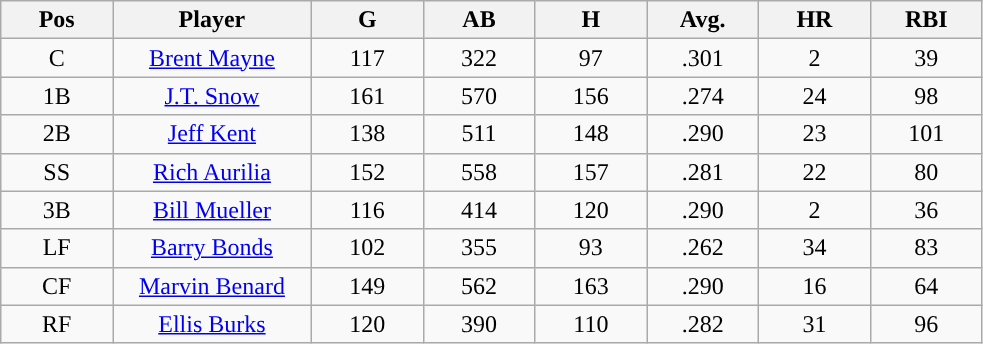<table class="wikitable sortable">
<tr>
<th bgcolor="#DDDDFF" width="9%">Pos</th>
<th bgcolor="#DDDDFF" width="16%">Player</th>
<th bgcolor="#DDDDFF" width="9%">G</th>
<th bgcolor="#DDDDFF" width="9%">AB</th>
<th bgcolor="#DDDDFF" width="9%">H</th>
<th bgcolor="#DDDDFF" width="9%">Avg.</th>
<th bgcolor="#DDDDFF" width="9%">HR</th>
<th bgcolor="#DDDDFF" width="9%">RBI</th>
</tr>
<tr align=center>
<td>C</td>
<td><a href='#'>Brent Mayne</a></td>
<td>117</td>
<td>322</td>
<td>97</td>
<td>.301</td>
<td>2</td>
<td>39</td>
</tr>
<tr align=center>
<td>1B</td>
<td><a href='#'>J.T. Snow</a></td>
<td>161</td>
<td>570</td>
<td>156</td>
<td>.274</td>
<td>24</td>
<td>98</td>
</tr>
<tr align=center>
<td>2B</td>
<td><a href='#'>Jeff Kent</a></td>
<td>138</td>
<td>511</td>
<td>148</td>
<td>.290</td>
<td>23</td>
<td>101</td>
</tr>
<tr align=center>
<td>SS</td>
<td><a href='#'>Rich Aurilia</a></td>
<td>152</td>
<td>558</td>
<td>157</td>
<td>.281</td>
<td>22</td>
<td>80</td>
</tr>
<tr align=center>
<td>3B</td>
<td><a href='#'>Bill Mueller</a></td>
<td>116</td>
<td>414</td>
<td>120</td>
<td>.290</td>
<td>2</td>
<td>36</td>
</tr>
<tr align=center>
<td>LF</td>
<td><a href='#'>Barry Bonds</a></td>
<td>102</td>
<td>355</td>
<td>93</td>
<td>.262</td>
<td>34</td>
<td>83</td>
</tr>
<tr align=center>
<td>CF</td>
<td><a href='#'>Marvin Benard</a></td>
<td>149</td>
<td>562</td>
<td>163</td>
<td>.290</td>
<td>16</td>
<td>64</td>
</tr>
<tr align=center>
<td>RF</td>
<td><a href='#'>Ellis Burks</a></td>
<td>120</td>
<td>390</td>
<td>110</td>
<td>.282</td>
<td>31</td>
<td>96</td>
</tr>
</table>
